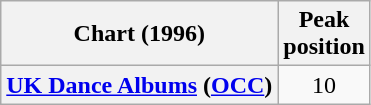<table class="wikitable plainrowheaders" style="text-align:center;" border="1">
<tr>
<th scope="col">Chart (1996)</th>
<th scope="col">Peak<br>position</th>
</tr>
<tr>
<th scope="row"><a href='#'>UK Dance Albums</a> (<a href='#'>OCC</a>)</th>
<td>10</td>
</tr>
</table>
